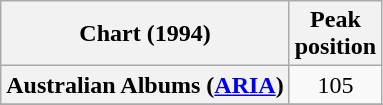<table class="wikitable sortable plainrowheaders">
<tr>
<th scope="col">Chart (1994)</th>
<th scope="col">Peak<br>position</th>
</tr>
<tr>
<th scope="row">Australian Albums (<a href='#'>ARIA</a>)</th>
<td align="center">105</td>
</tr>
<tr>
</tr>
</table>
